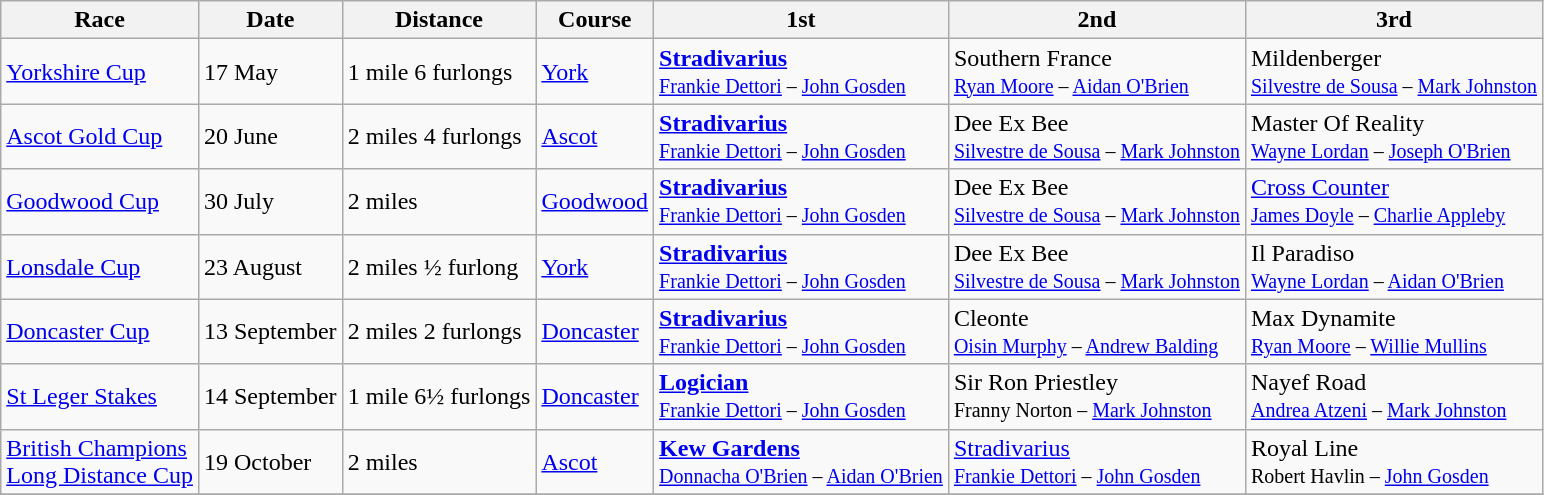<table class="wikitable sortable">
<tr>
<th>Race</th>
<th>Date</th>
<th>Distance</th>
<th>Course</th>
<th>1st</th>
<th>2nd</th>
<th>3rd</th>
</tr>
<tr>
<td><a href='#'>Yorkshire Cup</a></td>
<td>17 May</td>
<td>1 mile 6 furlongs</td>
<td><a href='#'>York</a></td>
<td><strong><a href='#'>Stradivarius</a></strong><br><small><a href='#'>Frankie Dettori</a> – <a href='#'>John Gosden</a></small></td>
<td>Southern France<br><small><a href='#'>Ryan Moore</a> – <a href='#'>Aidan O'Brien</a></small></td>
<td>Mildenberger<br><small><a href='#'>Silvestre de Sousa</a> – <a href='#'>Mark Johnston</a></small></td>
</tr>
<tr>
<td><a href='#'>Ascot Gold Cup</a></td>
<td>20 June</td>
<td>2 miles 4 furlongs</td>
<td><a href='#'>Ascot</a></td>
<td><strong><a href='#'>Stradivarius</a></strong><br><small><a href='#'>Frankie Dettori</a> – <a href='#'>John Gosden</a></small></td>
<td>Dee Ex Bee<br><small><a href='#'>Silvestre de Sousa</a> – <a href='#'>Mark Johnston</a></small></td>
<td>Master Of Reality<br><small><a href='#'>Wayne Lordan</a> – <a href='#'>Joseph O'Brien</a></small></td>
</tr>
<tr>
<td><a href='#'>Goodwood Cup</a></td>
<td>30 July</td>
<td>2 miles</td>
<td><a href='#'>Goodwood</a></td>
<td><strong><a href='#'>Stradivarius</a></strong><br><small><a href='#'>Frankie Dettori</a> – <a href='#'>John Gosden</a></small></td>
<td>Dee Ex Bee<br><small><a href='#'>Silvestre de Sousa</a> – <a href='#'>Mark Johnston</a></small></td>
<td><a href='#'>Cross Counter</a><br><small><a href='#'>James Doyle</a> – <a href='#'>Charlie Appleby</a></small></td>
</tr>
<tr>
<td><a href='#'>Lonsdale Cup</a></td>
<td>23 August</td>
<td>2 miles ½ furlong</td>
<td><a href='#'>York</a></td>
<td><strong><a href='#'>Stradivarius</a></strong><br><small><a href='#'>Frankie Dettori</a> – <a href='#'>John Gosden</a></small></td>
<td>Dee Ex Bee<br><small><a href='#'>Silvestre de Sousa</a> – <a href='#'>Mark Johnston</a></small></td>
<td>Il Paradiso<br><small><a href='#'>Wayne Lordan</a> – <a href='#'>Aidan O'Brien</a></small></td>
</tr>
<tr>
<td><a href='#'>Doncaster Cup</a></td>
<td>13 September</td>
<td>2 miles 2 furlongs</td>
<td><a href='#'>Doncaster</a></td>
<td><strong><a href='#'>Stradivarius</a></strong><br><small><a href='#'>Frankie Dettori</a> – <a href='#'>John Gosden</a></small></td>
<td>Cleonte<br><small><a href='#'>Oisin Murphy</a> – <a href='#'>Andrew Balding</a></small></td>
<td>Max Dynamite<br><small><a href='#'>Ryan Moore</a> –  <a href='#'>Willie Mullins</a></small></td>
</tr>
<tr>
<td><a href='#'>St Leger Stakes</a></td>
<td>14 September</td>
<td>1 mile 6½ furlongs</td>
<td><a href='#'>Doncaster</a></td>
<td><strong><a href='#'>Logician</a></strong><br><small><a href='#'>Frankie Dettori</a> – <a href='#'>John Gosden</a></small></td>
<td>Sir Ron Priestley<br><small>Franny Norton – <a href='#'>Mark Johnston</a></small></td>
<td>Nayef Road<br><small><a href='#'>Andrea Atzeni</a> – <a href='#'>Mark Johnston</a></small></td>
</tr>
<tr>
<td><a href='#'>British Champions<br>Long Distance Cup</a></td>
<td>19 October</td>
<td>2 miles</td>
<td><a href='#'>Ascot</a></td>
<td><strong><a href='#'>Kew Gardens</a></strong><br><small><a href='#'>Donnacha O'Brien</a> – <a href='#'>Aidan O'Brien</a></small></td>
<td><a href='#'>Stradivarius</a><br><small><a href='#'>Frankie Dettori</a> – <a href='#'>John Gosden</a></small></td>
<td>Royal Line<br><small>Robert Havlin –  <a href='#'>John Gosden</a></small></td>
</tr>
<tr>
</tr>
</table>
